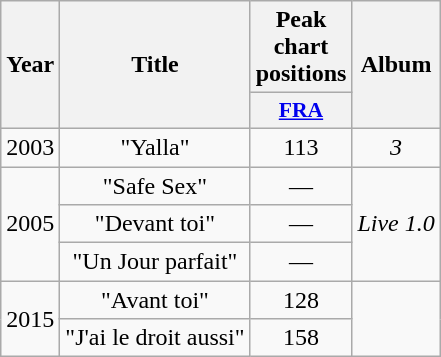<table class="wikitable plainrowheaders" style="text-align:center;">
<tr>
<th rowspan="2">Year</th>
<th rowspan="2">Title</th>
<th colspan="1">Peak chart positions</th>
<th rowspan="2">Album</th>
</tr>
<tr>
<th scope="col" style="width:2.5em;font-size:90%;"><a href='#'>FRA</a><br></th>
</tr>
<tr>
<td>2003</td>
<td>"Yalla"</td>
<td>113</td>
<td><em>3</em></td>
</tr>
<tr>
<td rowspan="3">2005</td>
<td>"Safe Sex"</td>
<td>—</td>
<td rowspan="3"><em>Live 1.0</em></td>
</tr>
<tr>
<td>"Devant toi"</td>
<td>—</td>
</tr>
<tr>
<td>"Un Jour parfait"</td>
<td>—</td>
</tr>
<tr>
<td rowspan="2">2015</td>
<td>"Avant toi"</td>
<td>128</td>
<td rowspan="2"></td>
</tr>
<tr>
<td>"J'ai le droit aussi"</td>
<td>158</td>
</tr>
</table>
